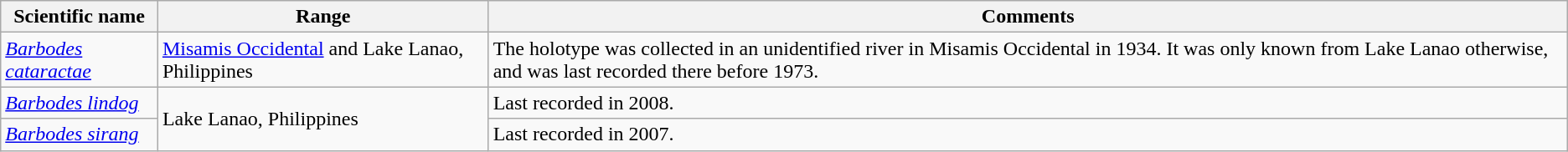<table class="wikitable">
<tr>
<th>Scientific name</th>
<th>Range</th>
<th class="unsortable">Comments</th>
</tr>
<tr>
<td><em><a href='#'>Barbodes cataractae</a></em></td>
<td><a href='#'>Misamis Occidental</a> and Lake Lanao, Philippines</td>
<td>The holotype was collected in an unidentified river in Misamis Occidental in 1934. It was only known from Lake Lanao otherwise, and was last recorded there before 1973.</td>
</tr>
<tr>
<td><em><a href='#'>Barbodes lindog</a></em></td>
<td rowspan="2">Lake Lanao, Philippines</td>
<td>Last recorded in 2008.</td>
</tr>
<tr>
<td><em><a href='#'>Barbodes sirang</a></em></td>
<td>Last recorded in 2007.</td>
</tr>
</table>
